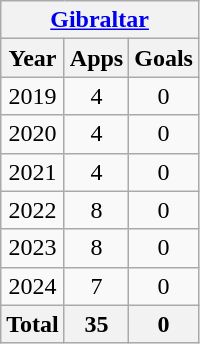<table class="wikitable" style="text-align:center">
<tr>
<th colspan=3><a href='#'>Gibraltar</a></th>
</tr>
<tr>
<th>Year</th>
<th>Apps</th>
<th>Goals</th>
</tr>
<tr>
<td>2019</td>
<td>4</td>
<td>0</td>
</tr>
<tr>
<td>2020</td>
<td>4</td>
<td>0</td>
</tr>
<tr>
<td>2021</td>
<td>4</td>
<td>0</td>
</tr>
<tr>
<td>2022</td>
<td>8</td>
<td>0</td>
</tr>
<tr>
<td>2023</td>
<td>8</td>
<td>0</td>
</tr>
<tr>
<td>2024</td>
<td>7</td>
<td>0</td>
</tr>
<tr>
<th>Total</th>
<th>35</th>
<th>0</th>
</tr>
</table>
